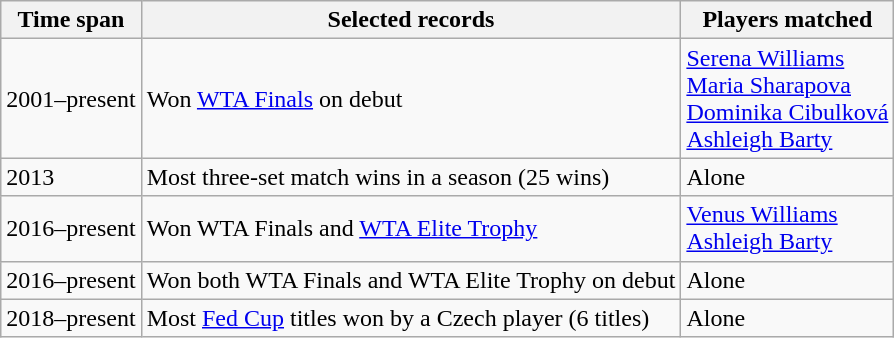<table class="wikitable collapsible collapsed">
<tr>
<th>Time span</th>
<th>Selected records</th>
<th>Players matched</th>
</tr>
<tr>
<td>2001–present</td>
<td>Won <a href='#'>WTA Finals</a> on debut</td>
<td><a href='#'>Serena Williams</a><br><a href='#'>Maria Sharapova</a><br><a href='#'>Dominika Cibulková</a><br><a href='#'>Ashleigh Barty</a></td>
</tr>
<tr>
<td>2013</td>
<td>Most three-set match wins in a season (25 wins)</td>
<td>Alone</td>
</tr>
<tr>
<td>2016–present</td>
<td>Won WTA Finals and <a href='#'>WTA Elite Trophy</a></td>
<td><a href='#'>Venus Williams</a><br><a href='#'>Ashleigh Barty</a></td>
</tr>
<tr>
<td>2016–present</td>
<td>Won both WTA Finals and WTA Elite Trophy on debut</td>
<td>Alone</td>
</tr>
<tr>
<td>2018–present</td>
<td>Most <a href='#'>Fed Cup</a> titles won by a Czech player (6 titles)</td>
<td>Alone</td>
</tr>
</table>
